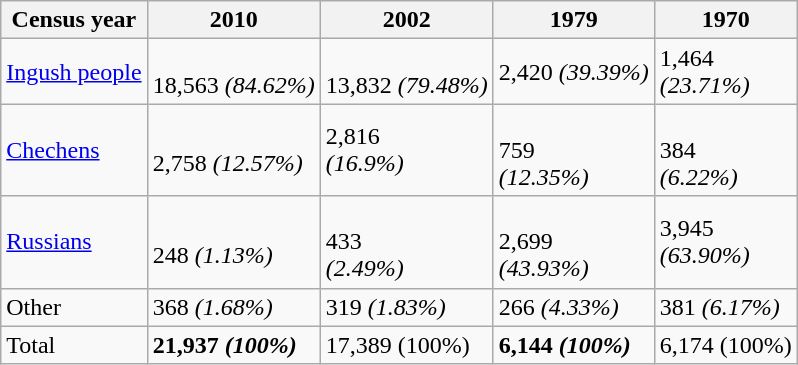<table class="wikitable">
<tr>
<th>Census year</th>
<th>2010</th>
<th>2002</th>
<th>1979</th>
<th>1970</th>
</tr>
<tr>
<td><a href='#'>Ingush people</a></td>
<td><br>18,563 <em>(84.62%)</em></td>
<td><br>13,832 <em>(79.48%)</em></td>
<td> 2,420 <em>(39.39%)</em></td>
<td>1,464<br><em>(23.71%)</em></td>
</tr>
<tr>
<td><a href='#'>Chechens</a></td>
<td><br> 2,758 <em>(12.57%)</em></td>
<td> 2,816<br><em>(16.9%)</em></td>
<td><br> 759<br><em>(12.35%)</em></td>
<td><br>384<br><em>(6.22%)</em></td>
</tr>
<tr>
<td><a href='#'>Russians</a></td>
<td><br> 248 <em>(1.13%)</em></td>
<td><br>433<br><em>(2.49%)</em></td>
<td><br>2,699<br><em>(43.93%)</em></td>
<td>3,945<br><em>(63.90%)</em></td>
</tr>
<tr>
<td>Other</td>
<td>368 <em>(1.68%)</em></td>
<td>319 <em>(1.83%)</em></td>
<td>266 <em>(4.33%)</em></td>
<td>381 <em>(6.17%)</em></td>
</tr>
<tr>
<td>Total</td>
<td><strong>21,937 <em>(100%)<strong><em></td>
<td></strong>17,389 </em>(100%)</em></strong></td>
<td><strong>6,144 <em>(100%)<strong><em></td>
<td></strong>6,174 (100%)<strong></td>
</tr>
</table>
